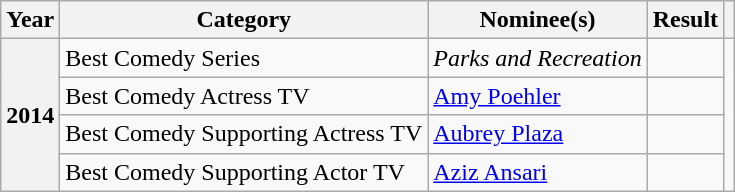<table class="wikitable plainrowheaders">
<tr>
<th scope="col">Year</th>
<th scope="col">Category</th>
<th scope="col">Nominee(s)</th>
<th scope="col">Result</th>
<th scope="col"></th>
</tr>
<tr>
<th scope="row" rowspan="4">2014</th>
<td>Best Comedy Series</td>
<td><em>Parks and Recreation</em></td>
<td></td>
<td style="text-align:center;" rowspan="4"></td>
</tr>
<tr>
<td>Best Comedy Actress  TV</td>
<td><a href='#'>Amy Poehler</a></td>
<td></td>
</tr>
<tr>
<td>Best Comedy Supporting Actress  TV</td>
<td><a href='#'>Aubrey Plaza</a></td>
<td></td>
</tr>
<tr>
<td>Best Comedy Supporting Actor  TV</td>
<td><a href='#'>Aziz Ansari</a></td>
<td></td>
</tr>
</table>
